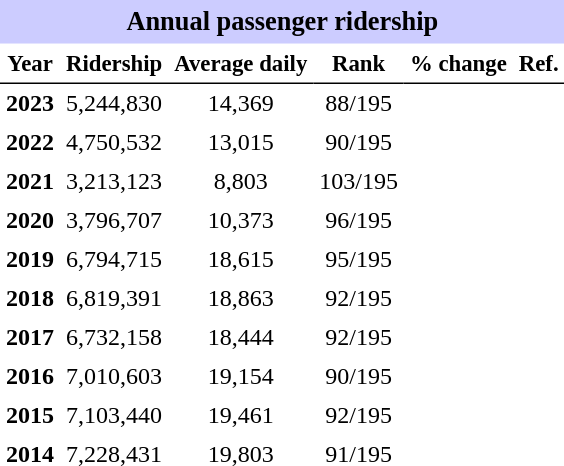<table class="toccolours" cellpadding="4" cellspacing="0" style="text-align:right;">
<tr>
<th colspan="6"  style="background-color:#ccf; background-color:#ccf; font-size:110%; text-align:center;">Annual passenger ridership</th>
</tr>
<tr style="font-size:95%; text-align:center">
<th style="border-bottom:1px solid black">Year</th>
<th style="border-bottom:1px solid black">Ridership</th>
<th style="border-bottom:1px solid black">Average daily</th>
<th style="border-bottom:1px solid black">Rank</th>
<th style="border-bottom:1px solid black">% change</th>
<th style="border-bottom:1px solid black">Ref.</th>
</tr>
<tr style="text-align:center;">
<td><strong>2023</strong></td>
<td>5,244,830</td>
<td>14,369</td>
<td>88/195</td>
<td></td>
<td></td>
</tr>
<tr style="text-align:center;">
<td><strong>2022</strong></td>
<td>4,750,532</td>
<td>13,015</td>
<td>90/195</td>
<td></td>
<td></td>
</tr>
<tr style="text-align:center;">
<td><strong>2021</strong></td>
<td>3,213,123</td>
<td>8,803</td>
<td>103/195</td>
<td></td>
<td></td>
</tr>
<tr style="text-align:center;">
<td><strong>2020</strong></td>
<td>3,796,707</td>
<td>10,373</td>
<td>96/195</td>
<td></td>
<td></td>
</tr>
<tr style="text-align:center;">
<td><strong>2019</strong></td>
<td>6,794,715</td>
<td>18,615</td>
<td>95/195</td>
<td></td>
<td></td>
</tr>
<tr style="text-align:center;">
<td><strong>2018</strong></td>
<td>6,819,391</td>
<td>18,863</td>
<td>92/195</td>
<td></td>
<td></td>
</tr>
<tr style="text-align:center;">
<td><strong>2017</strong></td>
<td>6,732,158</td>
<td>18,444</td>
<td>92/195</td>
<td></td>
<td></td>
</tr>
<tr style="text-align:center;">
<td><strong>2016</strong></td>
<td>7,010,603</td>
<td>19,154</td>
<td>90/195</td>
<td></td>
<td></td>
</tr>
<tr style="text-align:center;">
<td><strong>2015</strong></td>
<td>7,103,440</td>
<td>19,461</td>
<td>92/195</td>
<td></td>
<td></td>
</tr>
<tr style="text-align:center;">
<td><strong>2014</strong></td>
<td>7,228,431</td>
<td>19,803</td>
<td>91/195</td>
<td></td>
<td></td>
</tr>
</table>
